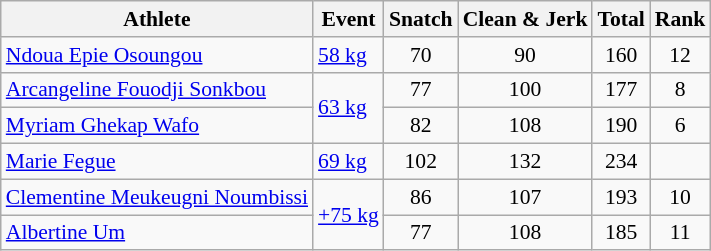<table class="wikitable" style="font-size:90%;text-align:center">
<tr>
<th>Athlete</th>
<th>Event</th>
<th>Snatch</th>
<th>Clean & Jerk</th>
<th>Total</th>
<th>Rank</th>
</tr>
<tr align=center>
<td align=left><a href='#'>Ndoua Epie Osoungou</a></td>
<td align=left><a href='#'>58 kg</a></td>
<td>70</td>
<td>90</td>
<td>160</td>
<td>12</td>
</tr>
<tr align=center>
<td align=left><a href='#'>Arcangeline Fouodji Sonkbou</a></td>
<td align=left rowspan=2><a href='#'>63 kg</a></td>
<td>77</td>
<td>100</td>
<td>177</td>
<td>8</td>
</tr>
<tr align=center>
<td align=left><a href='#'>Myriam Ghekap Wafo</a></td>
<td>82</td>
<td>108</td>
<td>190</td>
<td>6</td>
</tr>
<tr align=center>
<td align=left><a href='#'>Marie Fegue</a></td>
<td align=left><a href='#'>69 kg</a></td>
<td>102</td>
<td>132</td>
<td>234</td>
<td></td>
</tr>
<tr align=center>
<td align=left><a href='#'>Clementine Meukeugni Noumbissi</a></td>
<td align=left rowspan=2><a href='#'>+75 kg</a></td>
<td>86</td>
<td>107</td>
<td>193</td>
<td>10</td>
</tr>
<tr align=center>
<td align=left><a href='#'>Albertine Um</a></td>
<td>77</td>
<td>108</td>
<td>185</td>
<td>11</td>
</tr>
</table>
